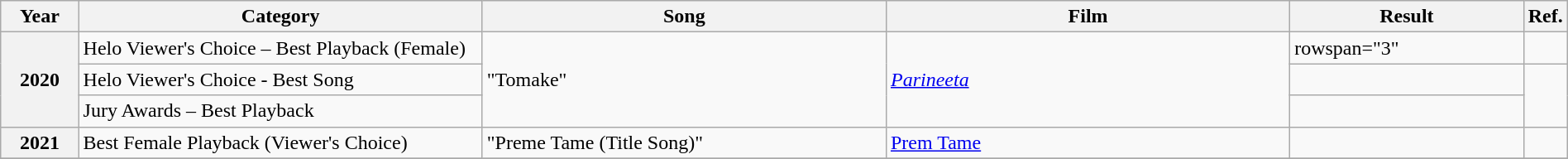<table class="wikitable plainrowheaders" width="100%" textcolor:#000;">
<tr>
<th scope="col" width=5%><strong>Year</strong></th>
<th scope="col" width=26%><strong>Category</strong></th>
<th scope="col" width=26%><strong>Song</strong></th>
<th scope="col" width=26%><strong>Film</strong></th>
<th scope="col" width=15%><strong>Result</strong></th>
<th scope="col" width=2%><strong>Ref.</strong></th>
</tr>
<tr>
<th rowspan="3">2020</th>
<td>Helo Viewer's Choice – Best Playback (Female)</td>
<td rowspan="3">"Tomake"</td>
<td rowspan="3"><em><a href='#'>Parineeta</a></em></td>
<td>rowspan="3"</td>
<td></td>
</tr>
<tr>
<td>Helo Viewer's Choice - Best Song</td>
<td></td>
</tr>
<tr>
<td>Jury Awards – Best Playback</td>
<td></td>
</tr>
<tr>
<th scope>2021</th>
<td>Best Female Playback (Viewer's Choice)</td>
<td>"Preme Tame (Title Song)"</td>
<td><a href='#'>Prem Tame</a></td>
<td></td>
<td></td>
</tr>
<tr>
</tr>
</table>
